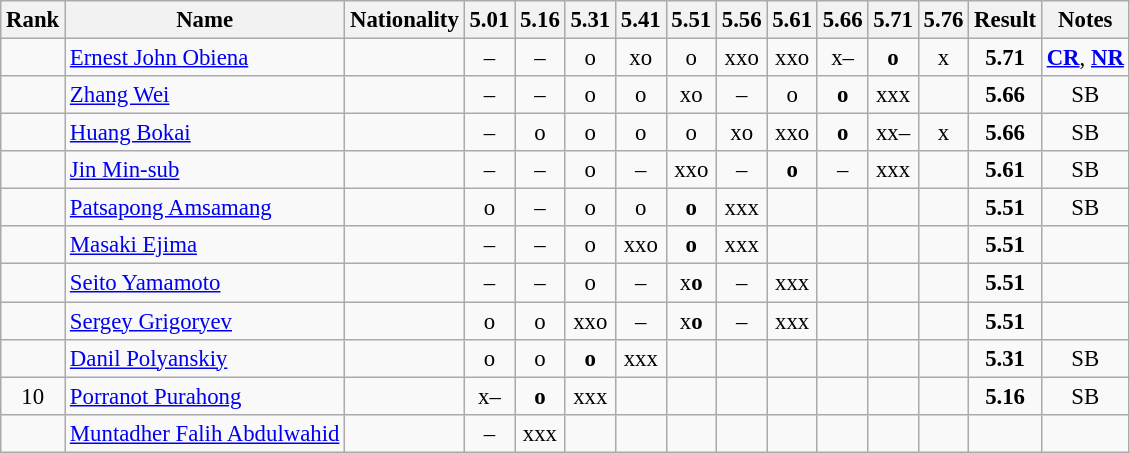<table class="wikitable sortable" style="text-align:center;font-size:95%">
<tr>
<th>Rank</th>
<th>Name</th>
<th>Nationality</th>
<th>5.01</th>
<th>5.16</th>
<th>5.31</th>
<th>5.41</th>
<th>5.51</th>
<th>5.56</th>
<th>5.61</th>
<th>5.66</th>
<th>5.71</th>
<th>5.76</th>
<th>Result</th>
<th>Notes</th>
</tr>
<tr>
<td></td>
<td align=left><a href='#'>Ernest John Obiena</a></td>
<td align=left></td>
<td>–</td>
<td>–</td>
<td>o</td>
<td>xo</td>
<td>o</td>
<td>xxo</td>
<td>xxo</td>
<td>x–</td>
<td><strong>o</strong></td>
<td>x</td>
<td><strong>5.71</strong></td>
<td><strong><a href='#'>CR</a></strong>, <strong><a href='#'>NR</a></strong></td>
</tr>
<tr>
<td></td>
<td align=left><a href='#'>Zhang Wei</a></td>
<td align=left></td>
<td>–</td>
<td>–</td>
<td>o</td>
<td>o</td>
<td>xo</td>
<td>–</td>
<td>o</td>
<td><strong>o</strong></td>
<td>xxx</td>
<td></td>
<td><strong>5.66</strong></td>
<td>SB</td>
</tr>
<tr>
<td></td>
<td align=left><a href='#'>Huang Bokai</a></td>
<td align=left></td>
<td>–</td>
<td>o</td>
<td>o</td>
<td>o</td>
<td>o</td>
<td>xo</td>
<td>xxo</td>
<td><strong>o</strong></td>
<td>xx–</td>
<td>x</td>
<td><strong>5.66</strong></td>
<td>SB</td>
</tr>
<tr>
<td></td>
<td align=left><a href='#'>Jin Min-sub</a></td>
<td align=left></td>
<td>–</td>
<td>–</td>
<td>o</td>
<td>–</td>
<td>xxo</td>
<td>–</td>
<td><strong>o</strong></td>
<td>–</td>
<td>xxx</td>
<td></td>
<td><strong>5.61</strong></td>
<td>SB</td>
</tr>
<tr>
<td></td>
<td align=left><a href='#'>Patsapong Amsamang</a></td>
<td align=left></td>
<td>o</td>
<td>–</td>
<td>o</td>
<td>o</td>
<td><strong>o</strong></td>
<td>xxx</td>
<td></td>
<td></td>
<td></td>
<td></td>
<td><strong>5.51</strong></td>
<td>SB</td>
</tr>
<tr>
<td></td>
<td align=left><a href='#'>Masaki Ejima</a></td>
<td align=left></td>
<td>–</td>
<td>–</td>
<td>o</td>
<td>xxo</td>
<td><strong>o</strong></td>
<td>xxx</td>
<td></td>
<td></td>
<td></td>
<td></td>
<td><strong>5.51</strong></td>
<td></td>
</tr>
<tr>
<td></td>
<td align=left><a href='#'>Seito Yamamoto</a></td>
<td align=left></td>
<td>–</td>
<td>–</td>
<td>o</td>
<td>–</td>
<td>x<strong>o</strong></td>
<td>–</td>
<td>xxx</td>
<td></td>
<td></td>
<td></td>
<td><strong>5.51</strong></td>
<td></td>
</tr>
<tr>
<td></td>
<td align=left><a href='#'>Sergey Grigoryev</a></td>
<td align=left></td>
<td>o</td>
<td>o</td>
<td>xxo</td>
<td>–</td>
<td>x<strong>o</strong></td>
<td>–</td>
<td>xxx</td>
<td></td>
<td></td>
<td></td>
<td><strong>5.51</strong></td>
<td></td>
</tr>
<tr>
<td></td>
<td align=left><a href='#'>Danil Polyanskiy</a></td>
<td align=left></td>
<td>o</td>
<td>o</td>
<td><strong>o</strong></td>
<td>xxx</td>
<td></td>
<td></td>
<td></td>
<td></td>
<td></td>
<td></td>
<td><strong>5.31</strong></td>
<td>SB</td>
</tr>
<tr>
<td>10</td>
<td align=left><a href='#'>Porranot Purahong</a></td>
<td align=left></td>
<td>x–</td>
<td><strong>o</strong></td>
<td>xxx</td>
<td></td>
<td></td>
<td></td>
<td></td>
<td></td>
<td></td>
<td></td>
<td><strong>5.16</strong></td>
<td>SB</td>
</tr>
<tr>
<td></td>
<td align=left><a href='#'>Muntadher Falih Abdulwahid</a></td>
<td align=left></td>
<td>–</td>
<td>xxx</td>
<td></td>
<td></td>
<td></td>
<td></td>
<td></td>
<td></td>
<td></td>
<td></td>
<td><strong></strong></td>
<td></td>
</tr>
</table>
